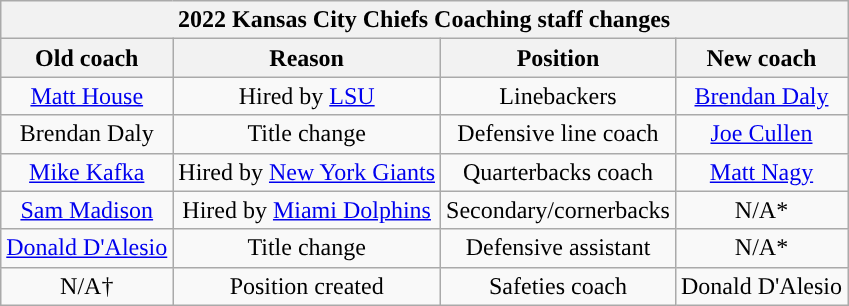<table class="wikitable" style="text-align:center">
<tr>
<th colspan=4>2022 Kansas City Chiefs Coaching staff changes</th>
</tr>
<tr>
<th>Old coach</th>
<th>Reason</th>
<th>Position</th>
<th>New coach</th>
</tr>
<tr>
<td><a href='#'>Matt House</a></td>
<td>Hired by <a href='#'>LSU</a></td>
<td>Linebackers</td>
<td><a href='#'>Brendan Daly</a></td>
</tr>
<tr>
<td>Brendan Daly</td>
<td>Title change</td>
<td>Defensive line coach</td>
<td><a href='#'>Joe Cullen</a></td>
</tr>
<tr>
<td><a href='#'>Mike Kafka</a></td>
<td>Hired by <a href='#'>New York Giants</a></td>
<td>Quarterbacks coach</td>
<td><a href='#'>Matt Nagy</a></td>
</tr>
<tr>
<td><a href='#'>Sam Madison</a></td>
<td>Hired by <a href='#'>Miami Dolphins</a></td>
<td>Secondary/cornerbacks</td>
<td>N/A*</td>
</tr>
<tr>
<td><a href='#'>Donald D'Alesio</a></td>
<td>Title change</td>
<td>Defensive assistant</td>
<td>N/A*</td>
</tr>
<tr>
<td>N/A†</td>
<td>Position created</td>
<td>Safeties coach</td>
<td>Donald D'Alesio</td>
</tr>
</table>
